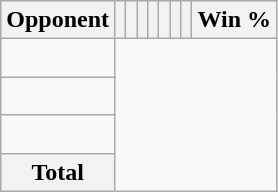<table class="wikitable sortable collapsible collapsed" style="text-align: center;">
<tr>
<th>Opponent</th>
<th></th>
<th></th>
<th></th>
<th></th>
<th></th>
<th></th>
<th></th>
<th>Win %</th>
</tr>
<tr>
<td align="left"><br></td>
</tr>
<tr>
<td align="left"><br></td>
</tr>
<tr>
<td align="left"><br></td>
</tr>
<tr class="sortbottom">
<th>Total<br></th>
</tr>
</table>
